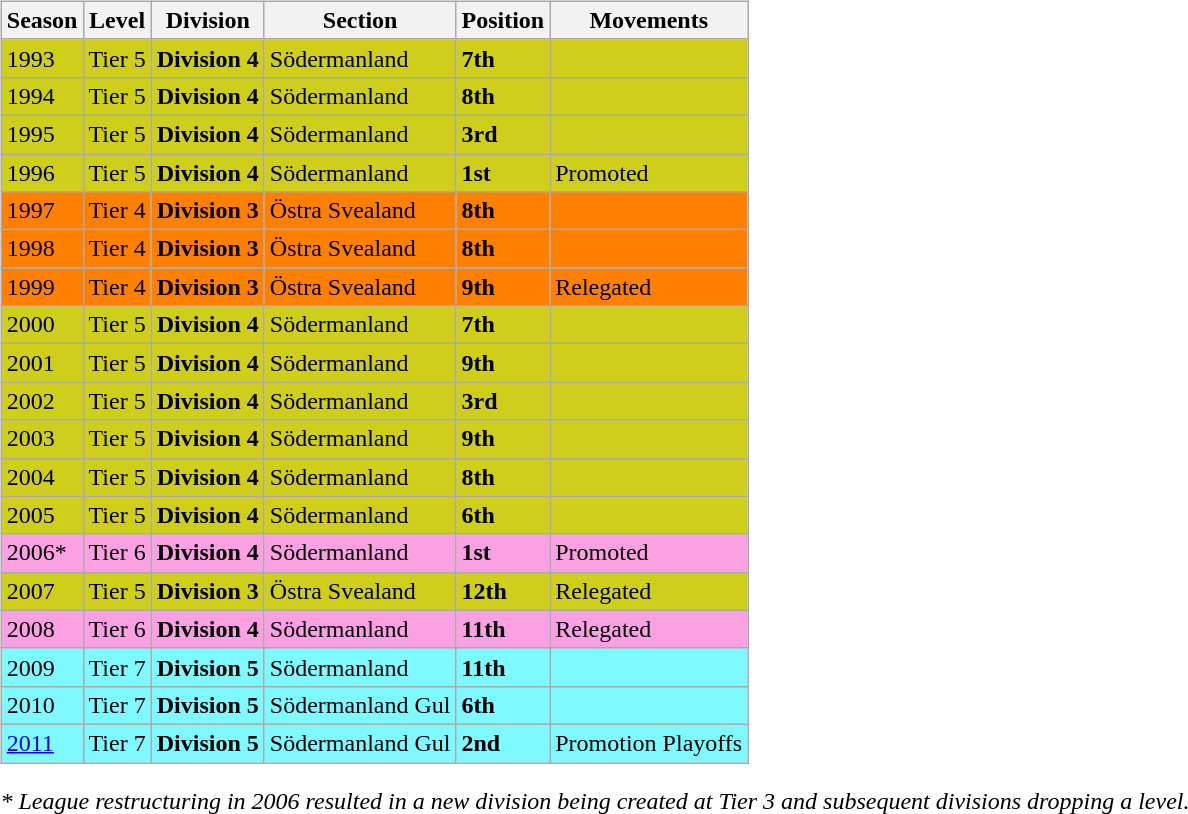<table>
<tr>
<td valign="top" width=0%><br><table class="wikitable">
<tr style="background:#f0f6fa;">
<th><strong>Season</strong></th>
<th><strong>Level</strong></th>
<th><strong>Division</strong></th>
<th><strong>Section</strong></th>
<th><strong>Position</strong></th>
<th><strong>Movements</strong></th>
</tr>
<tr>
<td style="background:#CECE1B;">1993</td>
<td style="background:#CECE1B;">Tier 5</td>
<td style="background:#CECE1B;"><strong>Division 4</strong></td>
<td style="background:#CECE1B;">Södermanland</td>
<td style="background:#CECE1B;"><strong>7th</strong></td>
<td style="background:#CECE1B;"></td>
</tr>
<tr>
<td style="background:#CECE1B;">1994</td>
<td style="background:#CECE1B;">Tier 5</td>
<td style="background:#CECE1B;"><strong>Division 4</strong></td>
<td style="background:#CECE1B;">Södermanland</td>
<td style="background:#CECE1B;"><strong>8th</strong></td>
<td style="background:#CECE1B;"></td>
</tr>
<tr>
<td style="background:#CECE1B;">1995</td>
<td style="background:#CECE1B;">Tier 5</td>
<td style="background:#CECE1B;"><strong>Division 4</strong></td>
<td style="background:#CECE1B;">Södermanland</td>
<td style="background:#CECE1B;"><strong>3rd</strong></td>
<td style="background:#CECE1B;"></td>
</tr>
<tr>
<td style="background:#CECE1B;">1996</td>
<td style="background:#CECE1B;">Tier 5</td>
<td style="background:#CECE1B;"><strong>Division 4</strong></td>
<td style="background:#CECE1B;">Södermanland</td>
<td style="background:#CECE1B;"><strong>1st</strong></td>
<td style="background:#CECE1B;">Promoted</td>
</tr>
<tr>
<td style="background:#FF7F00;">1997</td>
<td style="background:#FF7F00;">Tier 4</td>
<td style="background:#FF7F00;"><strong>Division 3</strong></td>
<td style="background:#FF7F00;">Östra Svealand</td>
<td style="background:#FF7F00;"><strong>8th</strong></td>
<td style="background:#FF7F00;"></td>
</tr>
<tr>
<td style="background:#FF7F00;">1998</td>
<td style="background:#FF7F00;">Tier 4</td>
<td style="background:#FF7F00;"><strong>Division 3</strong></td>
<td style="background:#FF7F00;">Östra Svealand</td>
<td style="background:#FF7F00;"><strong>8th</strong></td>
<td style="background:#FF7F00;"></td>
</tr>
<tr>
<td style="background:#FF7F00;">1999</td>
<td style="background:#FF7F00;">Tier 4</td>
<td style="background:#FF7F00;"><strong>Division 3</strong></td>
<td style="background:#FF7F00;">Östra Svealand</td>
<td style="background:#FF7F00;"><strong>9th</strong></td>
<td style="background:#FF7F00;">Relegated</td>
</tr>
<tr>
<td style="background:#CECE1B;">2000</td>
<td style="background:#CECE1B;">Tier 5</td>
<td style="background:#CECE1B;"><strong>Division 4</strong></td>
<td style="background:#CECE1B;">Södermanland</td>
<td style="background:#CECE1B;"><strong>7th</strong></td>
<td style="background:#CECE1B;"></td>
</tr>
<tr>
<td style="background:#CECE1B;">2001</td>
<td style="background:#CECE1B;">Tier 5</td>
<td style="background:#CECE1B;"><strong>Division 4</strong></td>
<td style="background:#CECE1B;">Södermanland</td>
<td style="background:#CECE1B;"><strong>9th</strong></td>
<td style="background:#CECE1B;"></td>
</tr>
<tr>
<td style="background:#CECE1B;">2002</td>
<td style="background:#CECE1B;">Tier 5</td>
<td style="background:#CECE1B;"><strong>Division 4</strong></td>
<td style="background:#CECE1B;">Södermanland</td>
<td style="background:#CECE1B;"><strong>3rd</strong></td>
<td style="background:#CECE1B;"></td>
</tr>
<tr>
<td style="background:#CECE1B;">2003</td>
<td style="background:#CECE1B;">Tier 5</td>
<td style="background:#CECE1B;"><strong>Division 4</strong></td>
<td style="background:#CECE1B;">Södermanland</td>
<td style="background:#CECE1B;"><strong>9th</strong></td>
<td style="background:#CECE1B;"></td>
</tr>
<tr>
<td style="background:#CECE1B;">2004</td>
<td style="background:#CECE1B;">Tier 5</td>
<td style="background:#CECE1B;"><strong>Division 4</strong></td>
<td style="background:#CECE1B;">Södermanland</td>
<td style="background:#CECE1B;"><strong>8th</strong></td>
<td style="background:#CECE1B;"></td>
</tr>
<tr>
<td style="background:#CECE1B;">2005</td>
<td style="background:#CECE1B;">Tier 5</td>
<td style="background:#CECE1B;"><strong>Division 4</strong></td>
<td style="background:#CECE1B;">Södermanland</td>
<td style="background:#CECE1B;"><strong>6th</strong></td>
<td style="background:#CECE1B;"></td>
</tr>
<tr>
<td style="background:#FBA0E3;">2006*</td>
<td style="background:#FBA0E3;">Tier 6</td>
<td style="background:#FBA0E3;"><strong>Division 4</strong></td>
<td style="background:#FBA0E3;">Södermanland</td>
<td style="background:#FBA0E3;"><strong>1st</strong></td>
<td style="background:#FBA0E3;">Promoted</td>
</tr>
<tr>
<td style="background:#CECE1B;">2007</td>
<td style="background:#CECE1B;">Tier 5</td>
<td style="background:#CECE1B;"><strong>Division 3</strong></td>
<td style="background:#CECE1B;">Östra Svealand</td>
<td style="background:#CECE1B;"><strong>12th</strong></td>
<td style="background:#CECE1B;">Relegated</td>
</tr>
<tr>
<td style="background:#FBA0E3;">2008</td>
<td style="background:#FBA0E3;">Tier 6</td>
<td style="background:#FBA0E3;"><strong>Division 4</strong></td>
<td style="background:#FBA0E3;">Södermanland</td>
<td style="background:#FBA0E3;"><strong>11th</strong></td>
<td style="background:#FBA0E3;">Relegated</td>
</tr>
<tr>
<td style="background:#7DF9FF;">2009</td>
<td style="background:#7DF9FF;">Tier 7</td>
<td style="background:#7DF9FF;"><strong>Division 5</strong></td>
<td style="background:#7DF9FF;">Södermanland</td>
<td style="background:#7DF9FF;"><strong>11th</strong></td>
<td style="background:#7DF9FF;"></td>
</tr>
<tr>
<td style="background:#7DF9FF;">2010</td>
<td style="background:#7DF9FF;">Tier 7</td>
<td style="background:#7DF9FF;"><strong>Division 5</strong></td>
<td style="background:#7DF9FF;">Södermanland Gul</td>
<td style="background:#7DF9FF;"><strong>6th</strong></td>
<td style="background:#7DF9FF;"></td>
</tr>
<tr>
<td style="background:#7DF9FF;"><a href='#'>2011</a></td>
<td style="background:#7DF9FF;">Tier 7</td>
<td style="background:#7DF9FF;"><strong>Division 5</strong></td>
<td style="background:#7DF9FF;">Södermanland Gul</td>
<td style="background:#7DF9FF;"><strong>2nd</strong></td>
<td style="background:#7DF9FF;">Promotion Playoffs</td>
</tr>
</table>
<em>* League restructuring in 2006 resulted in a new division being created at Tier 3 and subsequent divisions dropping a level.</em> 

</td>
</tr>
</table>
